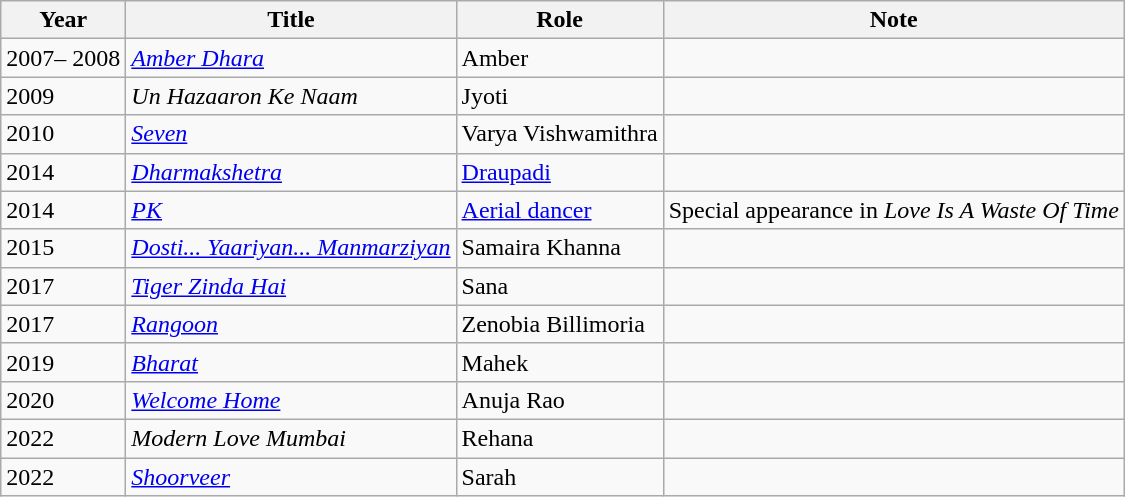<table class="wikitable sortable">
<tr>
<th>Year</th>
<th>Title</th>
<th>Role</th>
<th>Note</th>
</tr>
<tr>
<td>2007– 2008</td>
<td><em><a href='#'>Amber Dhara</a></em></td>
<td>Amber</td>
<td></td>
</tr>
<tr>
<td>2009</td>
<td><em>Un Hazaaron Ke Naam</em></td>
<td>Jyoti</td>
<td></td>
</tr>
<tr>
<td>2010</td>
<td><em><a href='#'>Seven</a></em></td>
<td>Varya Vishwamithra</td>
<td></td>
</tr>
<tr>
<td>2014</td>
<td><em><a href='#'>Dharmakshetra</a></em></td>
<td><a href='#'>Draupadi</a></td>
<td></td>
</tr>
<tr>
<td>2014</td>
<td><em><a href='#'>PK</a></em></td>
<td><a href='#'>Aerial dancer</a></td>
<td>Special appearance in <em>Love Is A Waste Of Time</em></td>
</tr>
<tr>
<td>2015</td>
<td><em><a href='#'>Dosti... Yaariyan... Manmarziyan</a></em></td>
<td>Samaira Khanna</td>
<td> </td>
</tr>
<tr>
<td>2017</td>
<td><em><a href='#'>Tiger Zinda Hai</a></em></td>
<td>Sana</td>
<td></td>
</tr>
<tr>
<td>2017</td>
<td><em><a href='#'>Rangoon</a></em></td>
<td>Zenobia Billimoria</td>
<td></td>
</tr>
<tr>
<td>2019</td>
<td><em><a href='#'>Bharat</a></em></td>
<td>Mahek</td>
<td></td>
</tr>
<tr>
<td>2020</td>
<td><em><a href='#'>Welcome Home</a></em></td>
<td>Anuja Rao</td>
<td></td>
</tr>
<tr>
<td>2022</td>
<td><em> Modern Love Mumbai </em></td>
<td>Rehana</td>
<td></td>
</tr>
<tr>
<td>2022</td>
<td><em><a href='#'>Shoorveer</a></em></td>
<td>Sarah</td>
<td></td>
</tr>
</table>
